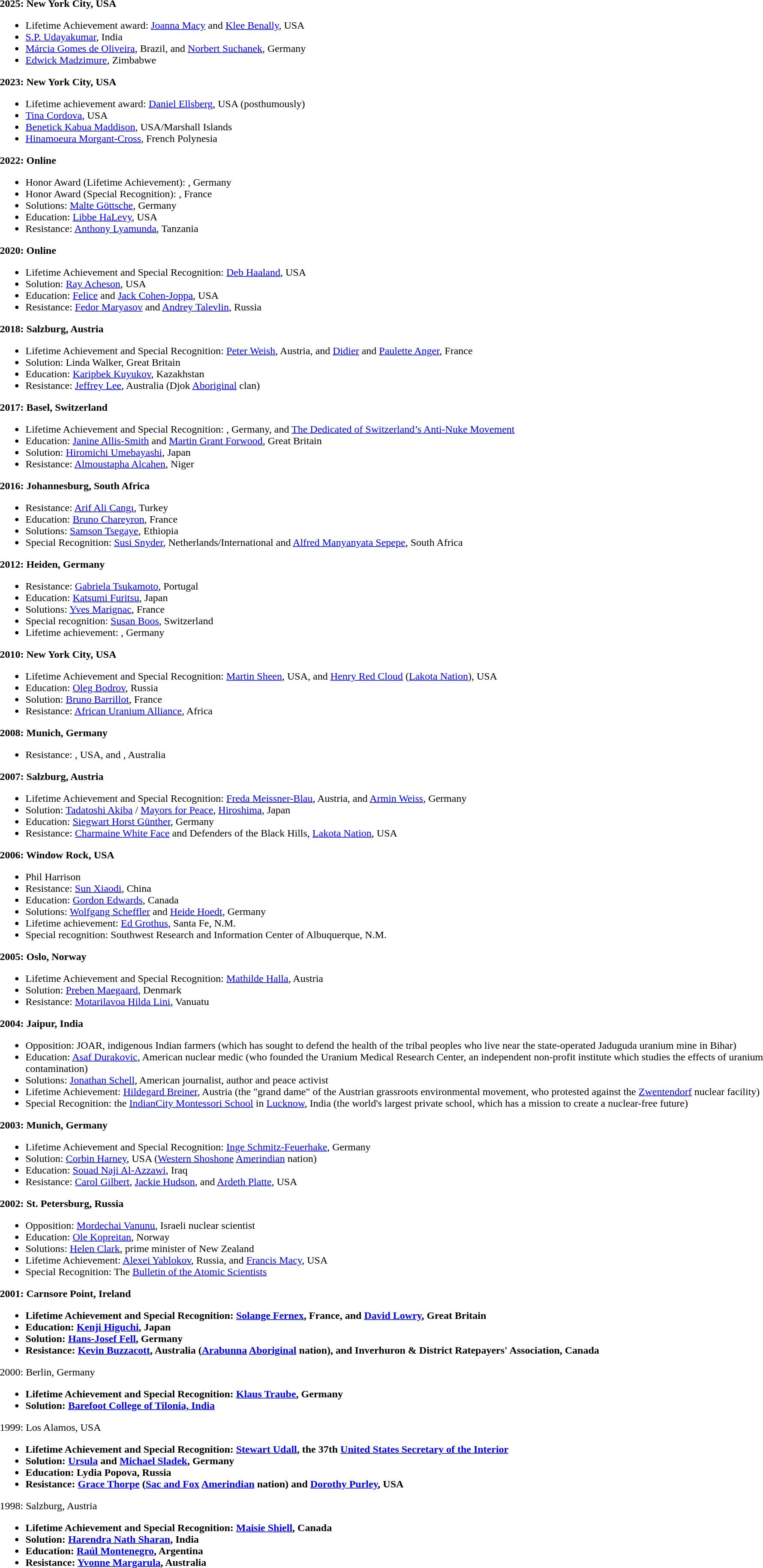<table>
<tr valign=top>
<td style="width:1200px; text-align:left;"><br><strong>2025: New York City, USA</strong><ul><li>Lifetime Achievement award: <a href='#'>Joanna Macy</a> and <a href='#'>Klee Benally</a>, USA</li><li><a href='#'>S.P. Udayakumar</a>, India</li><li><a href='#'>Márcia Gomes de Oliveira</a>, Brazil, and <a href='#'>Norbert Suchanek</a>, Germany</li><li><a href='#'>Edwick Madzimure</a>, Zimbabwe</li></ul><strong>2023: New York City, USA</strong><ul><li>Lifetime achievement award: <a href='#'>Daniel Ellsberg</a>, USA (posthumously)</li><li><a href='#'>Tina Cordova</a>, USA</li><li><a href='#'>Benetick Kabua Maddison</a>, USA/Marshall Islands</li><li><a href='#'>Hinamoeura Morgant-Cross</a>, French Polynesia</li></ul><strong>2022: Online</strong><ul><li>Honor Award (Lifetime Achievement): , Germany</li><li>Honor Award (Special Recognition): , France</li><li>Solutions: <a href='#'>Malte Göttsche</a>, Germany</li><li>Education: <a href='#'>Libbe HaLevy</a>, USA</li><li>Resistance: <a href='#'>Anthony Lyamunda</a>, Tanzania</li></ul><strong>2020: Online</strong><ul><li>Lifetime Achievement and Special Recognition: <a href='#'>Deb Haaland</a>, USA</li><li>Solution: <a href='#'>Ray Acheson</a>, USA</li><li>Education: <a href='#'>Felice</a> and <a href='#'>Jack Cohen-Joppa</a>, USA</li><li>Resistance: <a href='#'>Fedor Maryasov</a> and <a href='#'>Andrey Talevlin</a>, Russia</li></ul><strong>2018: Salzburg, Austria</strong><ul><li>Lifetime Achievement and Special Recognition: <a href='#'>Peter Weish</a>, Austria, and <a href='#'>Didier</a> and <a href='#'>Paulette Anger</a>, France</li><li>Solution: Linda Walker, Great Britain</li><li>Education: <a href='#'>Karipbek Kuyukov</a>, Kazakhstan</li><li>Resistance: <a href='#'>Jeffrey Lee</a>, Australia (Djok <a href='#'>Aboriginal</a> clan)</li></ul><strong>2017: Basel, Switzerland</strong><ul><li>Lifetime Achievement and Special Recognition: , Germany, and <a href='#'>The Dedicated of Switzerland’s Anti-Nuke Movement</a></li><li>Education: <a href='#'>Janine Allis-Smith</a> and <a href='#'>Martin Grant Forwood</a>, Great Britain</li><li>Solution: <a href='#'>Hiromichi Umebayashi</a>, Japan</li><li>Resistance: <a href='#'>Almoustapha Alcahen</a>, Niger</li></ul><strong>2016: Johannesburg, South Africa</strong><ul><li>Resistance: <a href='#'>Arif Ali Cangı</a>, Turkey</li><li>Education: <a href='#'>Bruno Chareyron</a>, France</li><li>Solutions: <a href='#'>Samson Tsegaye</a>, Ethiopia</li><li>Special Recognition: <a href='#'>Susi Snyder</a>, Netherlands/International and <a href='#'>Alfred Manyanyata Sepepe</a>, South Africa</li></ul><strong>2012: Heiden, Germany</strong> <ul><li>Resistance: <a href='#'>Gabriela Tsukamoto</a>, Portugal</li><li>Education: <a href='#'>Katsumi Furitsu</a>, Japan</li><li>Solutions: <a href='#'>Yves Marignac</a>, France</li><li>Special recognition: <a href='#'>Susan Boos</a>, Switzerland</li><li>Lifetime achievement: , Germany</li></ul><strong>2010: New York City, USA</strong><ul><li>Lifetime Achievement and Special Recognition: <a href='#'>Martin Sheen</a>, USA, and <a href='#'>Henry Red Cloud</a> (<a href='#'>Lakota Nation</a>), USA</li><li>Education: <a href='#'>Oleg Bodrov</a>, Russia</li><li>Solution: <a href='#'>Bruno Barrillot</a>, France</li><li>Resistance: <a href='#'>African Uranium Alliance</a>, Africa</li></ul><strong>2008: Munich, Germany</strong><ul><li>Resistance: , USA, and , Australia</li></ul><strong>2007: Salzburg, Austria</strong><ul><li>Lifetime Achievement and Special Recognition: <a href='#'>Freda Meissner-Blau</a>, Austria, and <a href='#'>Armin Weiss</a>, Germany</li><li>Solution: <a href='#'>Tadatoshi Akiba</a> / <a href='#'>Mayors for Peace</a>, <a href='#'>Hiroshima</a>, Japan</li><li>Education: <a href='#'>Siegwart Horst Günther</a>, Germany</li><li>Resistance: <a href='#'>Charmaine White Face</a> and Defenders of the Black Hills, <a href='#'>Lakota Nation</a>, USA</li></ul><strong>2006: Window Rock, USA</strong><ul><li>Phil Harrison</li><li>Resistance: <a href='#'>Sun Xiaodi</a>, China</li><li>Education: <a href='#'>Gordon Edwards</a>, Canada</li><li>Solutions: <a href='#'>Wolfgang Scheffler</a> and <a href='#'>Heide Hoedt</a>, Germany</li><li>Lifetime achievement: <a href='#'>Ed Grothus</a>, Santa Fe, N.M.</li><li>Special recognition: Southwest Research and Information Center of Albuquerque, N.M.</li></ul><strong>2005: Oslo, Norway</strong><ul><li>Lifetime Achievement and Special Recognition: <a href='#'>Mathilde Halla</a>, Austria</li><li>Solution: <a href='#'>Preben Maegaard</a>, Denmark</li><li>Resistance: <a href='#'>Motarilavoa Hilda Lini</a>, Vanuatu</li></ul><strong>2004: Jaipur, India</strong><ul><li>Opposition: JOAR, indigenous Indian farmers (which has sought to defend the health of the tribal peoples who live near the state-operated Jaduguda uranium mine in Bihar)</li><li>Education: <a href='#'>Asaf Durakovic</a>, American nuclear medic (who founded the Uranium Medical Research Center, an independent non-profit institute which studies the effects of uranium contamination)</li><li>Solutions: <a href='#'>Jonathan Schell</a>, American journalist, author and peace activist</li><li>Lifetime Achievement: <a href='#'>Hildegard Breiner</a>, Austria (the "grand dame" of the Austrian grassroots environmental movement, who protested against the <a href='#'>Zwentendorf</a> nuclear facility)</li><li>Special Recognition: the <a href='#'>IndianCity Montessori School</a> in <a href='#'>Lucknow</a>, India (the world's largest private school, which has a mission to create a nuclear-free future)</li></ul><strong>2003: Munich, Germany</strong><ul><li>Lifetime Achievement and Special Recognition: <a href='#'>Inge Schmitz-Feuerhake</a>, Germany</li><li>Solution: <a href='#'>Corbin Harney</a>, USA (<a href='#'>Western Shoshone</a> <a href='#'>Amerindian</a> nation)</li><li>Education: <a href='#'>Souad Naji Al-Azzawi</a>, Iraq</li><li>Resistance: <a href='#'>Carol Gilbert</a>, <a href='#'>Jackie Hudson</a>, and <a href='#'>Ardeth Platte</a>, USA</li></ul><strong>2002: St. Petersburg, Russia</strong><ul><li>Opposition: <a href='#'>Mordechai Vanunu</a>, Israeli nuclear scientist</li><li>Education: <a href='#'>Ole Kopreitan</a>, Norway</li><li>Solutions: <a href='#'>Helen Clark</a>, prime minister of New Zealand</li><li>Lifetime Achievement: <a href='#'>Alexei Yablokov</a>, Russia, and <a href='#'>Francis Macy</a>, USA</li><li>Special Recognition: The <a href='#'>Bulletin of the Atomic Scientists</a></li></ul><strong>2001: Carnsore Point, Ireland<ul><li>Lifetime Achievement and Special Recognition: <a href='#'>Solange Fernex</a>, France, and <a href='#'>David Lowry</a>, Great Britain</li><li>Education: <a href='#'>Kenji Higuchi</a>, Japan</li><li>Solution: <a href='#'>Hans-Josef Fell</a>, Germany</li><li>Resistance: <a href='#'>Kevin Buzzacott</a>, Australia (<a href='#'>Arabunna</a> <a href='#'>Aboriginal</a> nation), and Inverhuron & District Ratepayers' Association, Canada</li></ul></strong>2000: Berlin, Germany<strong><ul><li>Lifetime Achievement and Special Recognition: <a href='#'>Klaus Traube</a>, Germany</li><li>Solution: <a href='#'>Barefoot College of Tilonia, India</a></li></ul></strong>1999: Los Alamos, USA<strong><ul><li>Lifetime Achievement and Special Recognition: <a href='#'>Stewart Udall</a>, the 37th <a href='#'>United States Secretary of the Interior</a></li><li>Solution: <a href='#'>Ursula</a> and <a href='#'>Michael Sladek</a>, Germany</li><li>Education: Lydia Popova, Russia</li><li>Resistance: <a href='#'>Grace Thorpe</a> (<a href='#'>Sac and Fox</a> <a href='#'>Amerindian</a> nation)  and <a href='#'>Dorothy Purley</a>, USA</li></ul></strong>1998: Salzburg, Austria<strong><ul><li>Lifetime Achievement and Special Recognition: <a href='#'>Maisie Shiell</a>, Canada</li><li>Solution: <a href='#'>Harendra Nath Sharan</a>, India</li><li>Education: <a href='#'>Raúl Montenegro</a>, Argentina</li><li>Resistance: <a href='#'>Yvonne Margarula</a>, Australia</li></ul></td>
</tr>
</table>
